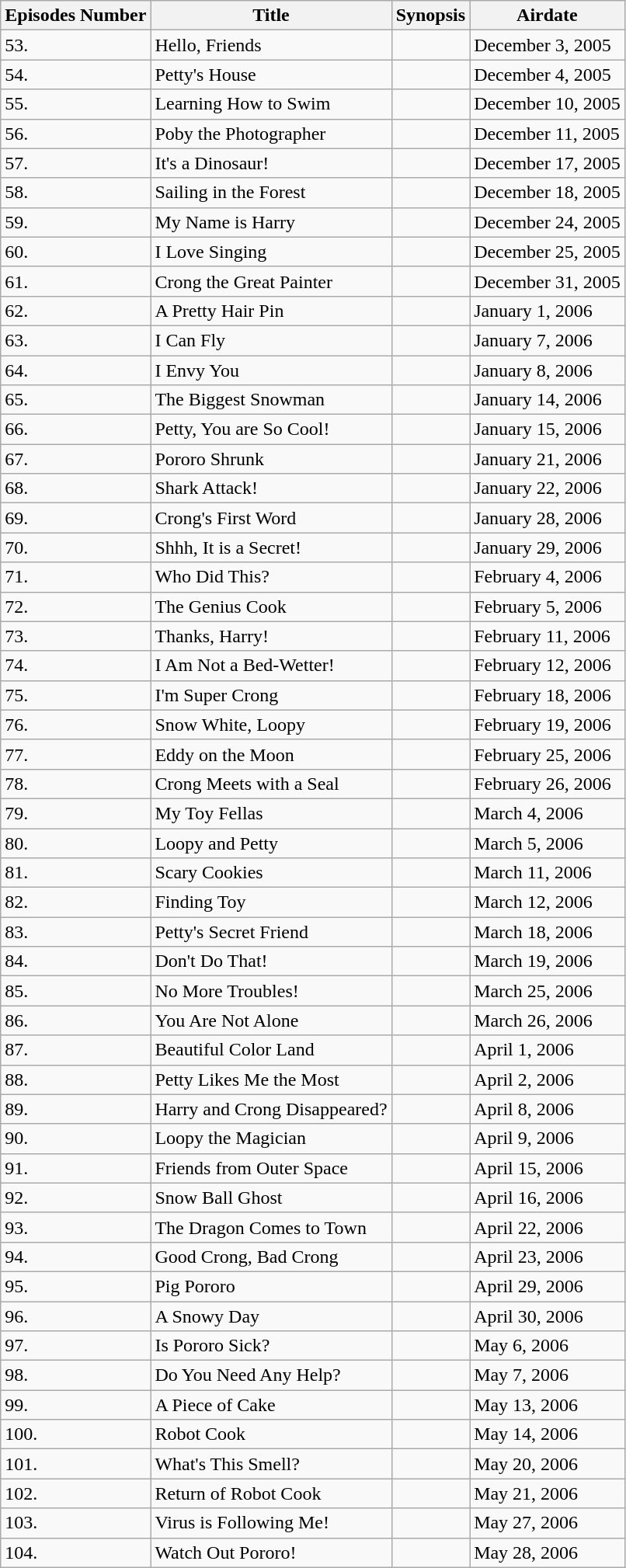<table class="wikitable">
<tr>
<th>Episodes Number</th>
<th>Title</th>
<th>Synopsis</th>
<th>Airdate</th>
</tr>
<tr>
<td>53.</td>
<td>Hello, Friends</td>
<td></td>
<td>December 3, 2005</td>
</tr>
<tr>
<td>54.</td>
<td>Petty's House</td>
<td></td>
<td>December 4, 2005</td>
</tr>
<tr>
<td>55.</td>
<td>Learning How to Swim</td>
<td></td>
<td>December 10, 2005</td>
</tr>
<tr>
<td>56.</td>
<td>Poby the Photographer</td>
<td></td>
<td>December 11, 2005</td>
</tr>
<tr>
<td>57.</td>
<td>It's a Dinosaur!</td>
<td></td>
<td>December 17, 2005</td>
</tr>
<tr>
<td>58.</td>
<td>Sailing in the Forest</td>
<td></td>
<td>December 18, 2005</td>
</tr>
<tr>
<td>59.</td>
<td>My Name is Harry</td>
<td></td>
<td>December 24, 2005</td>
</tr>
<tr>
<td>60.</td>
<td>I Love Singing</td>
<td></td>
<td>December 25, 2005</td>
</tr>
<tr>
<td>61.</td>
<td>Crong the Great Painter</td>
<td></td>
<td>December 31, 2005</td>
</tr>
<tr>
<td>62.</td>
<td>A Pretty Hair Pin</td>
<td></td>
<td>January 1, 2006</td>
</tr>
<tr>
<td>63.</td>
<td>I Can Fly</td>
<td></td>
<td>January 7, 2006</td>
</tr>
<tr>
<td>64.</td>
<td>I Envy You</td>
<td></td>
<td>January 8, 2006</td>
</tr>
<tr>
<td>65.</td>
<td>The Biggest Snowman</td>
<td></td>
<td>January 14, 2006</td>
</tr>
<tr>
<td>66.</td>
<td>Petty, You are So Cool!</td>
<td></td>
<td>January 15, 2006</td>
</tr>
<tr>
<td>67.</td>
<td>Pororo Shrunk</td>
<td></td>
<td>January 21, 2006</td>
</tr>
<tr>
<td>68.</td>
<td>Shark Attack!</td>
<td></td>
<td>January 22, 2006</td>
</tr>
<tr>
<td>69.</td>
<td>Crong's First Word</td>
<td></td>
<td>January 28, 2006</td>
</tr>
<tr>
<td>70.</td>
<td>Shhh, It is a Secret!</td>
<td></td>
<td>January 29, 2006</td>
</tr>
<tr>
<td>71.</td>
<td>Who Did This?</td>
<td></td>
<td>February 4, 2006</td>
</tr>
<tr>
<td>72.</td>
<td>The Genius Cook</td>
<td></td>
<td>February 5, 2006</td>
</tr>
<tr>
<td>73.</td>
<td>Thanks, Harry!</td>
<td></td>
<td>February 11, 2006</td>
</tr>
<tr>
<td>74.</td>
<td>I Am Not a Bed-Wetter!</td>
<td></td>
<td>February 12, 2006</td>
</tr>
<tr>
<td>75.</td>
<td>I'm Super Crong</td>
<td></td>
<td>February 18, 2006</td>
</tr>
<tr>
<td>76.</td>
<td>Snow White, Loopy</td>
<td></td>
<td>February 19, 2006</td>
</tr>
<tr>
<td>77.</td>
<td>Eddy on the Moon</td>
<td></td>
<td>February 25, 2006</td>
</tr>
<tr>
<td>78.</td>
<td>Crong Meets with a Seal</td>
<td></td>
<td>February 26, 2006</td>
</tr>
<tr>
<td>79.</td>
<td>My Toy Fellas</td>
<td></td>
<td>March 4, 2006</td>
</tr>
<tr>
<td>80.</td>
<td>Loopy and Petty</td>
<td></td>
<td>March 5, 2006</td>
</tr>
<tr>
<td>81.</td>
<td>Scary Cookies</td>
<td></td>
<td>March 11, 2006</td>
</tr>
<tr>
<td>82.</td>
<td>Finding Toy</td>
<td></td>
<td>March 12, 2006</td>
</tr>
<tr>
<td>83.</td>
<td>Petty's Secret Friend</td>
<td></td>
<td>March 18, 2006</td>
</tr>
<tr>
<td>84.</td>
<td>Don't Do That!</td>
<td></td>
<td>March 19, 2006</td>
</tr>
<tr>
<td>85.</td>
<td>No More Troubles!</td>
<td></td>
<td>March 25, 2006</td>
</tr>
<tr>
<td>86.</td>
<td>You Are Not Alone</td>
<td></td>
<td>March 26, 2006</td>
</tr>
<tr>
<td>87.</td>
<td>Beautiful Color Land</td>
<td></td>
<td>April 1, 2006</td>
</tr>
<tr>
<td>88.</td>
<td>Petty Likes Me the Most</td>
<td></td>
<td>April 2, 2006</td>
</tr>
<tr>
<td>89.</td>
<td>Harry and Crong Disappeared?</td>
<td></td>
<td>April 8, 2006</td>
</tr>
<tr>
<td>90.</td>
<td>Loopy the Magician</td>
<td></td>
<td>April 9, 2006</td>
</tr>
<tr>
<td>91.</td>
<td>Friends from Outer Space</td>
<td></td>
<td>April 15, 2006</td>
</tr>
<tr>
<td>92.</td>
<td>Snow Ball Ghost</td>
<td></td>
<td>April 16, 2006</td>
</tr>
<tr>
<td>93.</td>
<td>The Dragon Comes to Town</td>
<td></td>
<td>April 22, 2006</td>
</tr>
<tr>
<td>94.</td>
<td>Good Crong, Bad Crong</td>
<td></td>
<td>April 23, 2006</td>
</tr>
<tr>
<td>95.</td>
<td>Pig Pororo</td>
<td></td>
<td>April 29, 2006</td>
</tr>
<tr>
<td>96.</td>
<td>A Snowy Day</td>
<td></td>
<td>April 30, 2006</td>
</tr>
<tr>
<td>97.</td>
<td>Is Pororo Sick?</td>
<td></td>
<td>May 6, 2006</td>
</tr>
<tr>
<td>98.</td>
<td>Do You Need Any Help?</td>
<td></td>
<td>May 7, 2006</td>
</tr>
<tr>
<td>99.</td>
<td>A Piece of Cake</td>
<td></td>
<td>May 13, 2006</td>
</tr>
<tr>
<td>100.</td>
<td>Robot Cook</td>
<td></td>
<td>May 14, 2006</td>
</tr>
<tr>
<td>101.</td>
<td>What's This Smell?</td>
<td></td>
<td>May 20, 2006</td>
</tr>
<tr>
<td>102.</td>
<td>Return of Robot Cook</td>
<td></td>
<td>May 21, 2006</td>
</tr>
<tr>
<td>103.</td>
<td>Virus is Following Me!</td>
<td></td>
<td>May 27, 2006</td>
</tr>
<tr>
<td>104.</td>
<td>Watch Out Pororo!</td>
<td></td>
<td>May 28, 2006</td>
</tr>
</table>
